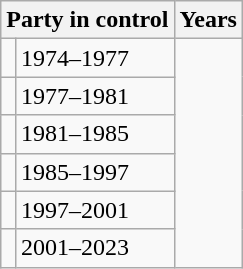<table class="wikitable">
<tr>
<th colspan="2">Party in control</th>
<th>Years</th>
</tr>
<tr>
<td></td>
<td>1974–1977</td>
</tr>
<tr>
<td></td>
<td>1977–1981</td>
</tr>
<tr>
<td></td>
<td>1981–1985</td>
</tr>
<tr>
<td></td>
<td>1985–1997</td>
</tr>
<tr>
<td></td>
<td>1997–2001</td>
</tr>
<tr>
<td></td>
<td>2001–2023</td>
</tr>
</table>
